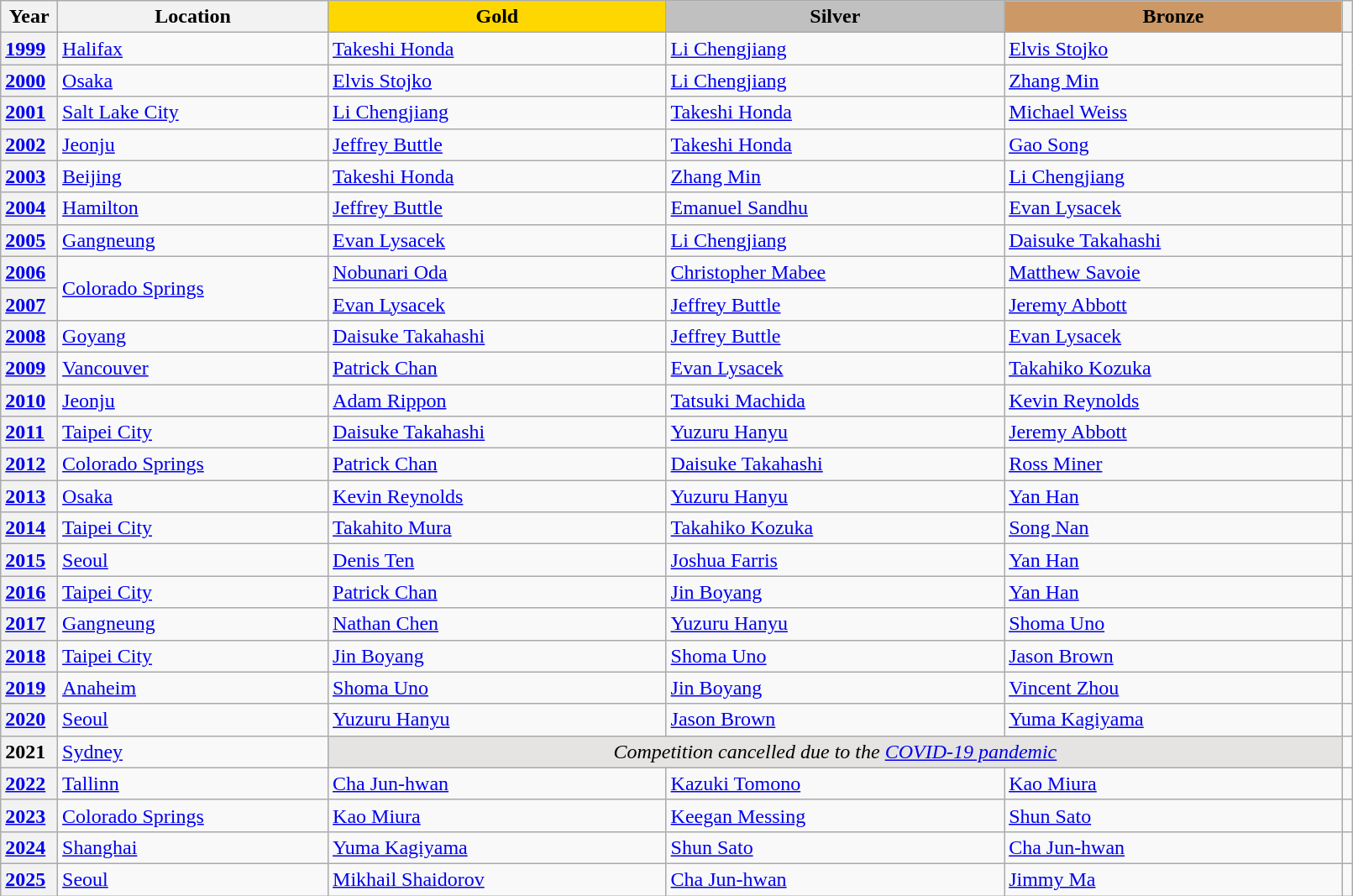<table class="wikitable unsortable" style="text-align:left; width:85%">
<tr>
<th scope="col" style="text-align:center">Year</th>
<th scope="col" style="text-align:center; width:20%">Location</th>
<th scope="col" style="text-align:center; width:25%; background:gold">Gold</th>
<th scope="col" style="text-align:center; width:25%; background:silver">Silver</th>
<th scope="col" style="text-align:center; width:25%; background:#c96">Bronze</th>
<th scope="col" style="text-align:center"></th>
</tr>
<tr>
<th scope="row" style="text-align:left"><a href='#'>1999</a></th>
<td> <a href='#'>Halifax</a></td>
<td> <a href='#'>Takeshi Honda</a></td>
<td> <a href='#'>Li Chengjiang</a></td>
<td> <a href='#'>Elvis Stojko</a></td>
<td rowspan="2"></td>
</tr>
<tr>
<th scope="row" style="text-align:left"><a href='#'>2000</a></th>
<td> <a href='#'>Osaka</a></td>
<td> <a href='#'>Elvis Stojko</a></td>
<td> <a href='#'>Li Chengjiang</a></td>
<td> <a href='#'>Zhang Min</a></td>
</tr>
<tr>
<th scope="row" style="text-align:left"><a href='#'>2001</a></th>
<td> <a href='#'>Salt Lake City</a></td>
<td> <a href='#'>Li Chengjiang</a></td>
<td> <a href='#'>Takeshi Honda</a></td>
<td> <a href='#'>Michael Weiss</a></td>
<td></td>
</tr>
<tr>
<th scope="row" style="text-align:left"><a href='#'>2002</a></th>
<td> <a href='#'>Jeonju</a></td>
<td> <a href='#'>Jeffrey Buttle</a></td>
<td> <a href='#'>Takeshi Honda</a></td>
<td> <a href='#'>Gao Song</a></td>
<td></td>
</tr>
<tr>
<th scope="row" style="text-align:left"><a href='#'>2003</a></th>
<td> <a href='#'>Beijing</a></td>
<td> <a href='#'>Takeshi Honda</a></td>
<td> <a href='#'>Zhang Min</a></td>
<td> <a href='#'>Li Chengjiang</a></td>
<td></td>
</tr>
<tr>
<th scope="row" style="text-align:left"><a href='#'>2004</a></th>
<td> <a href='#'>Hamilton</a></td>
<td> <a href='#'>Jeffrey Buttle</a></td>
<td> <a href='#'>Emanuel Sandhu</a></td>
<td> <a href='#'>Evan Lysacek</a></td>
<td></td>
</tr>
<tr>
<th scope="row" style="text-align:left"><a href='#'>2005</a></th>
<td> <a href='#'>Gangneung</a></td>
<td> <a href='#'>Evan Lysacek</a></td>
<td> <a href='#'>Li Chengjiang</a></td>
<td> <a href='#'>Daisuke Takahashi</a></td>
<td></td>
</tr>
<tr>
<th scope="row" style="text-align:left"><a href='#'>2006</a></th>
<td rowspan="2"> <a href='#'>Colorado Springs</a></td>
<td> <a href='#'>Nobunari Oda</a></td>
<td> <a href='#'>Christopher Mabee</a></td>
<td> <a href='#'>Matthew Savoie</a></td>
<td></td>
</tr>
<tr>
<th scope="row" style="text-align:left"><a href='#'>2007</a></th>
<td> <a href='#'>Evan Lysacek</a></td>
<td> <a href='#'>Jeffrey Buttle</a></td>
<td> <a href='#'>Jeremy Abbott</a></td>
<td></td>
</tr>
<tr>
<th scope="row" style="text-align:left"><a href='#'>2008</a></th>
<td> <a href='#'>Goyang</a></td>
<td> <a href='#'>Daisuke Takahashi</a></td>
<td> <a href='#'>Jeffrey Buttle</a></td>
<td> <a href='#'>Evan Lysacek</a></td>
<td></td>
</tr>
<tr>
<th scope="row" style="text-align:left"><a href='#'>2009</a></th>
<td> <a href='#'>Vancouver</a></td>
<td> <a href='#'>Patrick Chan</a></td>
<td> <a href='#'>Evan Lysacek</a></td>
<td> <a href='#'>Takahiko Kozuka</a></td>
<td></td>
</tr>
<tr>
<th scope="row" style="text-align:left"><a href='#'>2010</a></th>
<td> <a href='#'>Jeonju</a></td>
<td> <a href='#'>Adam Rippon</a></td>
<td> <a href='#'>Tatsuki Machida</a></td>
<td> <a href='#'>Kevin Reynolds</a></td>
<td></td>
</tr>
<tr>
<th scope="row" style="text-align:left"><a href='#'>2011</a></th>
<td> <a href='#'>Taipei City</a></td>
<td> <a href='#'>Daisuke Takahashi</a></td>
<td> <a href='#'>Yuzuru Hanyu</a></td>
<td> <a href='#'>Jeremy Abbott</a></td>
<td></td>
</tr>
<tr>
<th scope="row" style="text-align:left"><a href='#'>2012</a></th>
<td> <a href='#'>Colorado Springs</a></td>
<td> <a href='#'>Patrick Chan</a></td>
<td> <a href='#'>Daisuke Takahashi</a></td>
<td> <a href='#'>Ross Miner</a></td>
<td></td>
</tr>
<tr>
<th scope="row" style="text-align:left"><a href='#'>2013</a></th>
<td> <a href='#'>Osaka</a></td>
<td> <a href='#'>Kevin Reynolds</a></td>
<td> <a href='#'>Yuzuru Hanyu</a></td>
<td> <a href='#'>Yan Han</a></td>
<td></td>
</tr>
<tr>
<th scope="row" style="text-align:left"><a href='#'>2014</a></th>
<td> <a href='#'>Taipei City</a></td>
<td> <a href='#'>Takahito Mura</a></td>
<td> <a href='#'>Takahiko Kozuka</a></td>
<td> <a href='#'>Song Nan</a></td>
<td></td>
</tr>
<tr>
<th scope="row" style="text-align:left"><a href='#'>2015</a></th>
<td> <a href='#'>Seoul</a></td>
<td> <a href='#'>Denis Ten</a></td>
<td> <a href='#'>Joshua Farris</a></td>
<td> <a href='#'>Yan Han</a></td>
<td></td>
</tr>
<tr>
<th scope="row" style="text-align:left"><a href='#'>2016</a></th>
<td> <a href='#'>Taipei City</a></td>
<td> <a href='#'>Patrick Chan</a></td>
<td> <a href='#'>Jin Boyang</a></td>
<td> <a href='#'>Yan Han</a></td>
<td></td>
</tr>
<tr>
<th scope="row" style="text-align:left"><a href='#'>2017</a></th>
<td> <a href='#'>Gangneung</a></td>
<td> <a href='#'>Nathan Chen</a></td>
<td> <a href='#'>Yuzuru Hanyu</a></td>
<td> <a href='#'>Shoma Uno</a></td>
<td></td>
</tr>
<tr>
<th scope="row" style="text-align:left"><a href='#'>2018</a></th>
<td> <a href='#'>Taipei City</a></td>
<td> <a href='#'>Jin Boyang</a></td>
<td> <a href='#'>Shoma Uno</a></td>
<td> <a href='#'>Jason Brown</a></td>
<td></td>
</tr>
<tr>
<th scope="row" style="text-align:left"><a href='#'>2019</a></th>
<td> <a href='#'>Anaheim</a></td>
<td> <a href='#'>Shoma Uno</a></td>
<td> <a href='#'>Jin Boyang</a></td>
<td> <a href='#'>Vincent Zhou</a></td>
<td></td>
</tr>
<tr>
<th scope="row" style="text-align:left"><a href='#'>2020</a></th>
<td> <a href='#'>Seoul</a></td>
<td> <a href='#'>Yuzuru Hanyu</a></td>
<td> <a href='#'>Jason Brown</a></td>
<td> <a href='#'>Yuma Kagiyama</a></td>
<td></td>
</tr>
<tr>
<th scope="row" style="text-align:left">2021</th>
<td> <a href='#'>Sydney</a></td>
<td colspan="3" align="center" bgcolor="e5e4e2"><em>Competition cancelled due to the <a href='#'>COVID-19 pandemic</a></em></td>
<td></td>
</tr>
<tr>
<th scope="row" style="text-align:left"><a href='#'>2022</a></th>
<td> <a href='#'>Tallinn</a></td>
<td> <a href='#'>Cha Jun-hwan</a></td>
<td> <a href='#'>Kazuki Tomono</a></td>
<td> <a href='#'>Kao Miura</a></td>
<td></td>
</tr>
<tr>
<th scope="row" style="text-align:left"><a href='#'>2023</a></th>
<td> <a href='#'>Colorado Springs</a></td>
<td> <a href='#'>Kao Miura</a></td>
<td> <a href='#'>Keegan Messing</a></td>
<td> <a href='#'>Shun Sato</a></td>
<td></td>
</tr>
<tr>
<th scope="row" style="text-align:left"><a href='#'>2024</a></th>
<td> <a href='#'>Shanghai</a></td>
<td> <a href='#'>Yuma Kagiyama</a></td>
<td> <a href='#'>Shun Sato</a></td>
<td> <a href='#'>Cha Jun-hwan</a></td>
<td></td>
</tr>
<tr>
<th scope="row" style="text-align:left"><a href='#'>2025</a></th>
<td> <a href='#'>Seoul</a></td>
<td> <a href='#'>Mikhail Shaidorov</a></td>
<td> <a href='#'>Cha Jun-hwan</a></td>
<td> <a href='#'>Jimmy Ma</a></td>
<td></td>
</tr>
</table>
